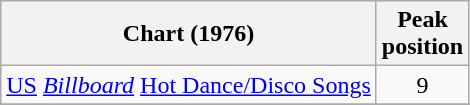<table class="wikitable">
<tr>
<th>Chart (1976)</th>
<th>Peak<br>position</th>
</tr>
<tr>
<td><a href='#'>US</a> <em><a href='#'>Billboard</a></em> <a href='#'>Hot Dance/Disco Songs</a></td>
<td align="center">9</td>
</tr>
<tr>
</tr>
</table>
